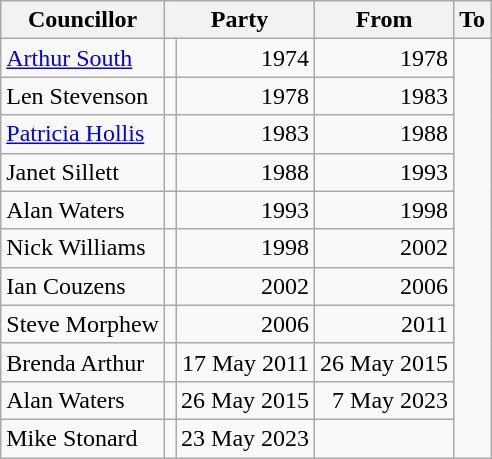<table class=wikitable>
<tr>
<th>Councillor</th>
<th colspan=2>Party</th>
<th>From</th>
<th>To</th>
</tr>
<tr>
<td><a href='#'>Arthur South</a></td>
<td></td>
<td align=right>1974</td>
<td align=right>1978</td>
</tr>
<tr>
<td>Len Stevenson</td>
<td></td>
<td align=right>1978</td>
<td align=right>1983</td>
</tr>
<tr>
<td><a href='#'>Patricia Hollis</a></td>
<td></td>
<td align=right>1983</td>
<td align=right>1988</td>
</tr>
<tr>
<td>Janet Sillett</td>
<td></td>
<td align=right>1988</td>
<td align=right>1993</td>
</tr>
<tr>
<td>Alan Waters</td>
<td></td>
<td align=right>1993</td>
<td align=right>1998</td>
</tr>
<tr>
<td>Nick Williams</td>
<td></td>
<td align=right>1998</td>
<td align=right>2002</td>
</tr>
<tr>
<td>Ian Couzens</td>
<td></td>
<td align=right>2002</td>
<td align=right>2006</td>
</tr>
<tr>
<td>Steve Morphew</td>
<td></td>
<td align=right>2006</td>
<td align=right>2011</td>
</tr>
<tr>
<td>Brenda Arthur</td>
<td></td>
<td align=right>17 May 2011</td>
<td align=right>26 May 2015</td>
</tr>
<tr>
<td>Alan Waters</td>
<td></td>
<td align=right>26 May 2015</td>
<td align=right>7 May 2023</td>
</tr>
<tr>
<td>Mike Stonard</td>
<td></td>
<td align=right>23 May 2023</td>
<td align=right></td>
</tr>
</table>
